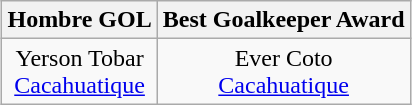<table class="wikitable" style="margin: 0 auto;">
<tr>
<th>Hombre GOL</th>
<th>Best Goalkeeper Award</th>
</tr>
<tr>
<td align=center> Yerson Tobar <br> <a href='#'>Cacahuatique</a></td>
<td align=center> Ever Coto <br> <a href='#'>Cacahuatique</a></td>
</tr>
</table>
